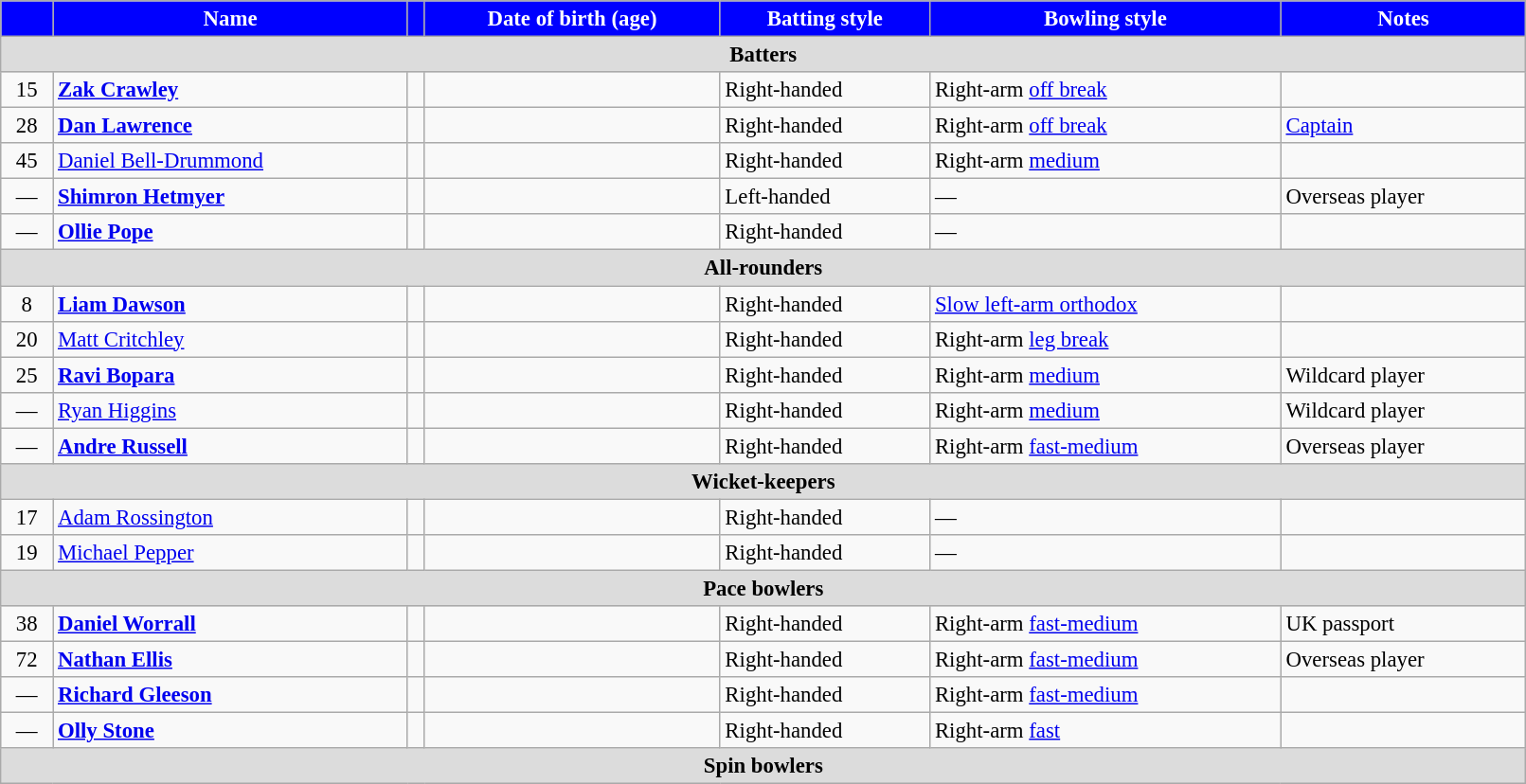<table class="wikitable" style="font-size:95%;" width="85%">
<tr>
<th style="background:blue; color:white"></th>
<th style="background:blue; color:white">Name</th>
<th style="background:blue; color:white"></th>
<th style="background:blue; color:white">Date of birth (age)</th>
<th style="background:blue; color:white">Batting style</th>
<th style="background:blue; color:white">Bowling style</th>
<th style="background:blue; color:white">Notes</th>
</tr>
<tr>
<th colspan="7" style="background: #DCDCDC" align=right>Batters</th>
</tr>
<tr>
<td style="text-align:center">15</td>
<td><strong><a href='#'>Zak Crawley</a></strong></td>
<td></td>
<td></td>
<td>Right-handed</td>
<td>Right-arm <a href='#'>off break</a></td>
<td></td>
</tr>
<tr>
<td style="text-align:center">28</td>
<td><strong><a href='#'>Dan Lawrence</a></strong></td>
<td></td>
<td></td>
<td>Right-handed</td>
<td>Right-arm <a href='#'>off break</a></td>
<td><a href='#'>Captain</a></td>
</tr>
<tr>
<td style="text-align:center">45</td>
<td><a href='#'>Daniel Bell-Drummond</a></td>
<td></td>
<td></td>
<td>Right-handed</td>
<td>Right-arm <a href='#'>medium</a></td>
<td></td>
</tr>
<tr>
<td style="text-align:center">—</td>
<td><strong><a href='#'>Shimron Hetmyer</a></strong></td>
<td></td>
<td></td>
<td>Left-handed</td>
<td>—</td>
<td>Overseas player</td>
</tr>
<tr>
<td style="text-align:center">—</td>
<td><strong><a href='#'>Ollie Pope</a></strong></td>
<td></td>
<td></td>
<td>Right-handed</td>
<td>—</td>
<td></td>
</tr>
<tr>
<th colspan="7" style="background: #DCDCDC" align=right>All-rounders</th>
</tr>
<tr>
<td style="text-align:center">8</td>
<td><strong><a href='#'>Liam Dawson</a></strong></td>
<td></td>
<td></td>
<td>Right-handed</td>
<td><a href='#'>Slow left-arm orthodox</a></td>
<td></td>
</tr>
<tr>
<td style="text-align:center">20</td>
<td><a href='#'>Matt Critchley</a></td>
<td></td>
<td></td>
<td>Right-handed</td>
<td>Right-arm <a href='#'>leg break</a></td>
<td></td>
</tr>
<tr>
<td style="text-align:center">25</td>
<td><strong><a href='#'>Ravi Bopara</a></strong></td>
<td></td>
<td></td>
<td>Right-handed</td>
<td>Right-arm <a href='#'>medium</a></td>
<td>Wildcard player</td>
</tr>
<tr>
<td style="text-align:center">—</td>
<td><a href='#'>Ryan Higgins</a></td>
<td></td>
<td></td>
<td>Right-handed</td>
<td>Right-arm <a href='#'>medium</a></td>
<td>Wildcard player</td>
</tr>
<tr>
<td style="text-align:center">—</td>
<td><strong><a href='#'>Andre Russell</a></strong></td>
<td></td>
<td></td>
<td>Right-handed</td>
<td>Right-arm <a href='#'>fast-medium</a></td>
<td>Overseas player</td>
</tr>
<tr>
<th colspan="7" style="background: #DCDCDC" align=right>Wicket-keepers</th>
</tr>
<tr>
<td style="text-align:center">17</td>
<td><a href='#'>Adam Rossington</a></td>
<td></td>
<td></td>
<td>Right-handed</td>
<td>—</td>
<td></td>
</tr>
<tr>
<td style="text-align:center">19</td>
<td><a href='#'>Michael Pepper</a></td>
<td></td>
<td></td>
<td>Right-handed</td>
<td>—</td>
<td></td>
</tr>
<tr>
<th colspan="7" style="background: #DCDCDC" align=right>Pace bowlers</th>
</tr>
<tr>
<td style="text-align:center">38</td>
<td><strong><a href='#'>Daniel Worrall</a></strong></td>
<td></td>
<td></td>
<td>Right-handed</td>
<td>Right-arm <a href='#'>fast-medium</a></td>
<td>UK passport</td>
</tr>
<tr>
<td style="text-align:center">72</td>
<td><strong><a href='#'>Nathan Ellis</a></strong></td>
<td></td>
<td></td>
<td>Right-handed</td>
<td>Right-arm <a href='#'>fast-medium</a></td>
<td>Overseas player</td>
</tr>
<tr>
<td style="text-align:center">—</td>
<td><strong><a href='#'>Richard Gleeson</a></strong></td>
<td></td>
<td></td>
<td>Right-handed</td>
<td>Right-arm <a href='#'>fast-medium</a></td>
<td></td>
</tr>
<tr>
<td style="text-align:center">—</td>
<td><strong><a href='#'>Olly Stone</a></strong></td>
<td></td>
<td></td>
<td>Right-handed</td>
<td>Right-arm <a href='#'>fast</a></td>
<td></td>
</tr>
<tr>
<th colspan="7" style="background: #DCDCDC" align=right>Spin bowlers</th>
</tr>
</table>
